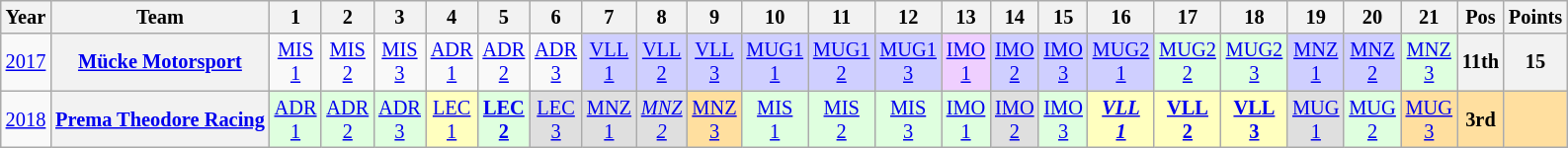<table class="wikitable" style="text-align:center; font-size:85%">
<tr>
<th>Year</th>
<th>Team</th>
<th>1</th>
<th>2</th>
<th>3</th>
<th>4</th>
<th>5</th>
<th>6</th>
<th>7</th>
<th>8</th>
<th>9</th>
<th>10</th>
<th>11</th>
<th>12</th>
<th>13</th>
<th>14</th>
<th>15</th>
<th>16</th>
<th>17</th>
<th>18</th>
<th>19</th>
<th>20</th>
<th>21</th>
<th>Pos</th>
<th>Points</th>
</tr>
<tr>
<td><a href='#'>2017</a></td>
<th nowrap><a href='#'>Mücke Motorsport</a></th>
<td style="background:#;"><a href='#'>MIS<br>1</a></td>
<td style="background:#;"><a href='#'>MIS<br>2</a></td>
<td style="background:#;"><a href='#'>MIS<br>3</a></td>
<td style="background:#;"><a href='#'>ADR<br>1</a></td>
<td style="background:#;"><a href='#'>ADR<br>2</a></td>
<td style="background:#;"><a href='#'>ADR<br>3</a></td>
<td style="background:#CFCFFF;"><a href='#'>VLL<br>1</a><br></td>
<td style="background:#CFCFFF;"><a href='#'>VLL<br>2</a><br></td>
<td style="background:#CFCFFF;"><a href='#'>VLL<br>3</a><br></td>
<td style="background:#CFCFFF;"><a href='#'>MUG1<br>1</a><br></td>
<td style="background:#CFCFFF;"><a href='#'>MUG1<br>2</a><br></td>
<td style="background:#CFCFFF;"><a href='#'>MUG1<br>3</a><br></td>
<td style="background:#EFCFFF;"><a href='#'>IMO<br>1</a><br></td>
<td style="background:#CFCFFF;"><a href='#'>IMO<br>2</a><br></td>
<td style="background:#CFCFFF;"><a href='#'>IMO<br>3</a><br></td>
<td style="background:#CFCFFF;"><a href='#'>MUG2<br>1</a><br></td>
<td style="background:#DFFFDF;"><a href='#'>MUG2<br>2</a><br></td>
<td style="background:#DFFFDF;"><a href='#'>MUG2<br>3</a><br></td>
<td style="background:#CFCFFF;"><a href='#'>MNZ<br>1</a><br></td>
<td style="background:#CFCFFF;"><a href='#'>MNZ<br>2</a><br></td>
<td style="background:#DFFFDF;"><a href='#'>MNZ<br>3</a><br></td>
<th>11th</th>
<th>15</th>
</tr>
<tr>
<td><a href='#'>2018</a></td>
<th nowrap><a href='#'>Prema Theodore Racing</a></th>
<td style="background:#DFFFDF;"><a href='#'>ADR<br>1</a><br></td>
<td style="background:#DFFFDF;"><a href='#'>ADR<br>2</a><br></td>
<td style="background:#DFFFDF;"><a href='#'>ADR<br>3</a><br></td>
<td style="background:#FFFFBF;"><a href='#'>LEC<br>1</a><br></td>
<td style="background:#DFFFDF;"><strong><a href='#'>LEC<br>2</a></strong><br></td>
<td style="background:#DFDFDF;"><a href='#'>LEC<br>3</a><br></td>
<td style="background:#DFDFDF;"><a href='#'>MNZ<br>1</a><br></td>
<td style="background:#DFDFDF;"><em><a href='#'>MNZ<br>2</a></em><br></td>
<td style="background:#FFDF9F;"><a href='#'>MNZ<br>3</a><br></td>
<td style="background:#DFFFDF;"><a href='#'>MIS<br>1</a><br></td>
<td style="background:#DFFFDF;"><a href='#'>MIS<br>2</a><br></td>
<td style="background:#DFFFDF;"><a href='#'>MIS<br>3</a><br></td>
<td style="background:#DFFFDF;"><a href='#'>IMO<br>1</a><br></td>
<td style="background:#DFDFDF;"><a href='#'>IMO<br>2</a><br></td>
<td style="background:#DFFFDF;"><a href='#'>IMO<br>3</a><br></td>
<td style="background:#FFFFBF;"><strong><em><a href='#'>VLL<br>1</a></em></strong><br></td>
<td style="background:#FFFFBF;"><strong><a href='#'>VLL<br>2</a></strong><br></td>
<td style="background:#FFFFBF;"><strong><a href='#'>VLL<br>3</a></strong><br></td>
<td style="background:#DFDFDF;"><a href='#'>MUG<br>1</a><br></td>
<td style="background:#DFFFDF;"><a href='#'>MUG<br>2</a><br></td>
<td style="background:#FFDF9F;"><a href='#'>MUG<br>3</a><br></td>
<th style="background:#FFDF9F;">3rd</th>
<th style="background:#FFDF9F;"></th>
</tr>
</table>
